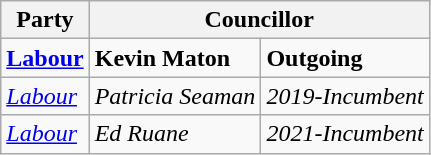<table class="wikitable">
<tr>
<th>Party</th>
<th colspan="2">Councillor</th>
</tr>
<tr>
<td scope="row" style="text-align: left;"><a href='#'><strong>Labour</strong></a></td>
<td><strong>Kevin Maton</strong></td>
<td><strong>Outgoing</strong></td>
</tr>
<tr>
<td scope="row" style="text-align: left;"><a href='#'><em>Labour</em></a></td>
<td><em>Patricia Seaman</em></td>
<td><em>2019-Incumbent</em></td>
</tr>
<tr>
<td scope="row" style="text-align: left;"><a href='#'><em>Labour</em></a></td>
<td><em>Ed Ruane</em></td>
<td><em>2021-Incumbent</em></td>
</tr>
</table>
